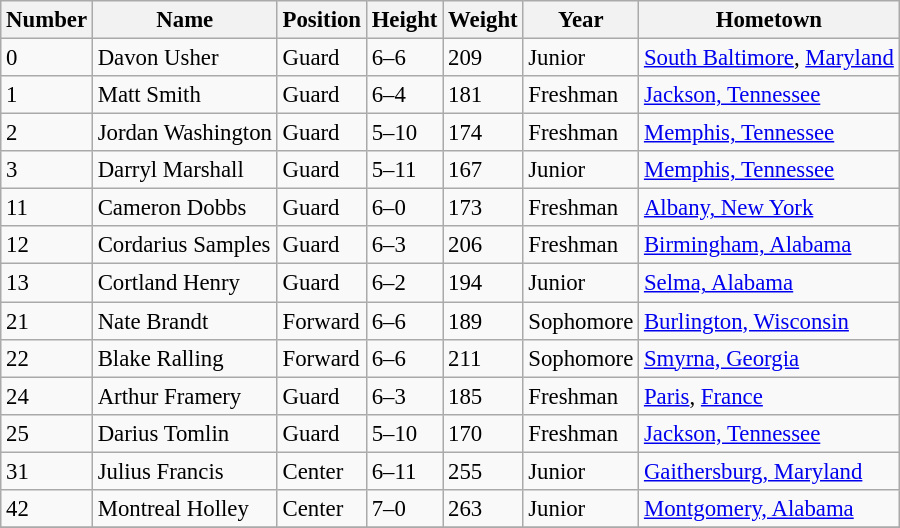<table class="wikitable" style="font-size: 95%;">
<tr>
<th>Number</th>
<th>Name</th>
<th>Position</th>
<th>Height</th>
<th>Weight</th>
<th>Year</th>
<th>Hometown</th>
</tr>
<tr>
<td>0</td>
<td>Davon Usher</td>
<td>Guard</td>
<td>6–6</td>
<td>209</td>
<td>Junior</td>
<td><a href='#'>South Baltimore</a>, <a href='#'>Maryland</a></td>
</tr>
<tr>
<td>1</td>
<td>Matt Smith</td>
<td>Guard</td>
<td>6–4</td>
<td>181</td>
<td>Freshman</td>
<td><a href='#'>Jackson, Tennessee</a></td>
</tr>
<tr>
<td>2</td>
<td>Jordan Washington</td>
<td>Guard</td>
<td>5–10</td>
<td>174</td>
<td>Freshman</td>
<td><a href='#'>Memphis, Tennessee</a></td>
</tr>
<tr>
<td>3</td>
<td>Darryl Marshall</td>
<td>Guard</td>
<td>5–11</td>
<td>167</td>
<td>Junior</td>
<td><a href='#'>Memphis, Tennessee</a></td>
</tr>
<tr>
<td>11</td>
<td>Cameron Dobbs</td>
<td>Guard</td>
<td>6–0</td>
<td>173</td>
<td>Freshman</td>
<td><a href='#'>Albany, New York</a></td>
</tr>
<tr>
<td>12</td>
<td>Cordarius Samples</td>
<td>Guard</td>
<td>6–3</td>
<td>206</td>
<td>Freshman</td>
<td><a href='#'>Birmingham, Alabama</a></td>
</tr>
<tr>
<td>13</td>
<td>Cortland Henry</td>
<td>Guard</td>
<td>6–2</td>
<td>194</td>
<td>Junior</td>
<td><a href='#'>Selma, Alabama</a></td>
</tr>
<tr>
<td>21</td>
<td>Nate Brandt</td>
<td>Forward</td>
<td>6–6</td>
<td>189</td>
<td>Sophomore</td>
<td><a href='#'>Burlington, Wisconsin</a></td>
</tr>
<tr>
<td>22</td>
<td>Blake Ralling</td>
<td>Forward</td>
<td>6–6</td>
<td>211</td>
<td>Sophomore</td>
<td><a href='#'>Smyrna, Georgia</a></td>
</tr>
<tr>
<td>24</td>
<td>Arthur Framery</td>
<td>Guard</td>
<td>6–3</td>
<td>185</td>
<td>Freshman</td>
<td><a href='#'>Paris</a>, <a href='#'>France</a></td>
</tr>
<tr>
<td>25</td>
<td>Darius Tomlin</td>
<td>Guard</td>
<td>5–10</td>
<td>170</td>
<td>Freshman</td>
<td><a href='#'>Jackson, Tennessee</a></td>
</tr>
<tr>
<td>31</td>
<td>Julius Francis</td>
<td>Center</td>
<td>6–11</td>
<td>255</td>
<td>Junior</td>
<td><a href='#'>Gaithersburg, Maryland</a></td>
</tr>
<tr>
<td>42</td>
<td>Montreal Holley</td>
<td>Center</td>
<td>7–0</td>
<td>263</td>
<td>Junior</td>
<td><a href='#'>Montgomery, Alabama</a></td>
</tr>
<tr>
</tr>
</table>
